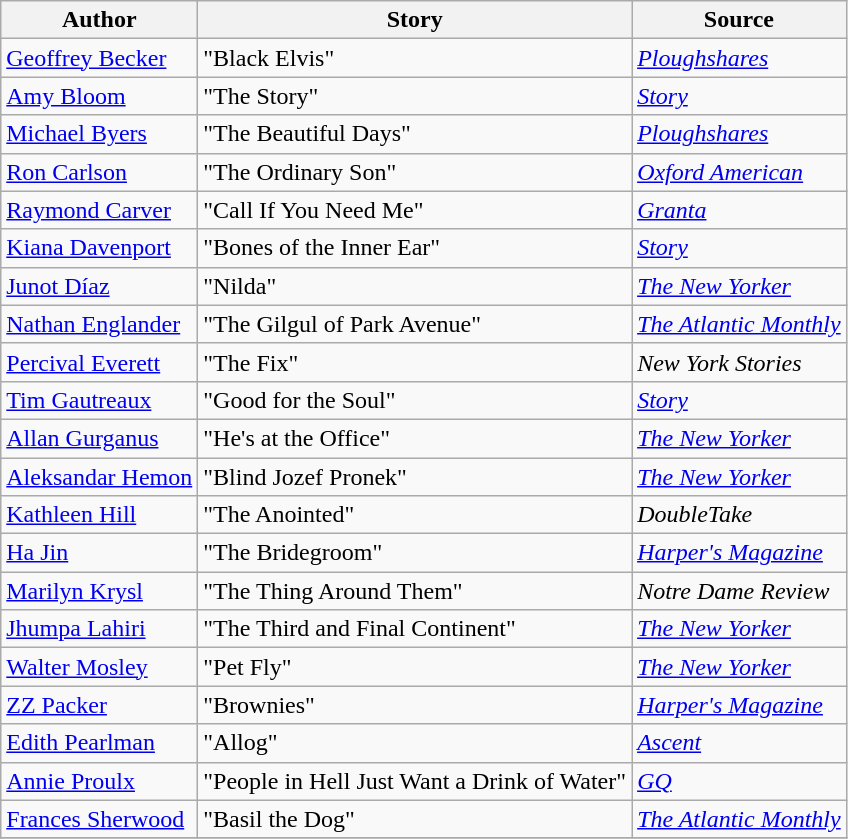<table class="wikitable">
<tr>
<th>Author</th>
<th>Story</th>
<th>Source</th>
</tr>
<tr>
<td><a href='#'>Geoffrey Becker</a></td>
<td>"Black Elvis"</td>
<td><em><a href='#'>Ploughshares</a></em></td>
</tr>
<tr>
<td><a href='#'>Amy Bloom</a></td>
<td>"The Story"</td>
<td><em><a href='#'>Story</a></em></td>
</tr>
<tr>
<td><a href='#'>Michael Byers</a></td>
<td>"The Beautiful Days"</td>
<td><em><a href='#'>Ploughshares</a></em></td>
</tr>
<tr>
<td><a href='#'>Ron Carlson</a></td>
<td>"The Ordinary Son"</td>
<td><em><a href='#'>Oxford American</a></em></td>
</tr>
<tr>
<td><a href='#'>Raymond Carver</a></td>
<td>"Call If You Need Me"</td>
<td><em><a href='#'>Granta</a></em></td>
</tr>
<tr>
<td><a href='#'>Kiana Davenport</a></td>
<td>"Bones of the Inner Ear"</td>
<td><em><a href='#'>Story</a></em></td>
</tr>
<tr>
<td><a href='#'>Junot Díaz</a></td>
<td>"Nilda"</td>
<td><em><a href='#'>The New Yorker</a></em></td>
</tr>
<tr>
<td><a href='#'>Nathan Englander</a></td>
<td>"The Gilgul of Park Avenue"</td>
<td><em><a href='#'>The Atlantic Monthly</a></em></td>
</tr>
<tr>
<td><a href='#'>Percival Everett</a></td>
<td>"The Fix"</td>
<td><em>New York Stories</em></td>
</tr>
<tr>
<td><a href='#'>Tim Gautreaux</a></td>
<td>"Good for the Soul"</td>
<td><em><a href='#'>Story</a></em></td>
</tr>
<tr>
<td><a href='#'>Allan Gurganus</a></td>
<td>"He's at the Office"</td>
<td><em><a href='#'>The New Yorker</a></em></td>
</tr>
<tr>
<td><a href='#'>Aleksandar Hemon</a></td>
<td>"Blind Jozef Pronek"</td>
<td><em><a href='#'>The New Yorker</a></em></td>
</tr>
<tr>
<td><a href='#'>Kathleen Hill</a></td>
<td>"The Anointed"</td>
<td><em>DoubleTake</em></td>
</tr>
<tr>
<td><a href='#'>Ha Jin</a></td>
<td>"The Bridegroom"</td>
<td><em><a href='#'>Harper's Magazine</a></em></td>
</tr>
<tr>
<td><a href='#'>Marilyn Krysl</a></td>
<td>"The Thing Around Them"</td>
<td><em>Notre Dame Review</em></td>
</tr>
<tr>
<td><a href='#'>Jhumpa Lahiri</a></td>
<td>"The Third and Final Continent"</td>
<td><em><a href='#'>The New Yorker</a></em></td>
</tr>
<tr>
<td><a href='#'>Walter Mosley</a></td>
<td>"Pet Fly"</td>
<td><em><a href='#'>The New Yorker</a></em></td>
</tr>
<tr>
<td><a href='#'>ZZ Packer</a></td>
<td>"Brownies"</td>
<td><em><a href='#'>Harper's Magazine</a></em></td>
</tr>
<tr>
<td><a href='#'>Edith Pearlman</a></td>
<td>"Allog"</td>
<td><em><a href='#'>Ascent</a></em></td>
</tr>
<tr>
<td><a href='#'>Annie Proulx</a></td>
<td>"People in Hell Just Want a Drink of Water"</td>
<td><em><a href='#'>GQ</a></em></td>
</tr>
<tr>
<td><a href='#'>Frances Sherwood </a></td>
<td>"Basil the Dog"</td>
<td><em><a href='#'>The Atlantic Monthly</a></em></td>
</tr>
<tr>
</tr>
</table>
